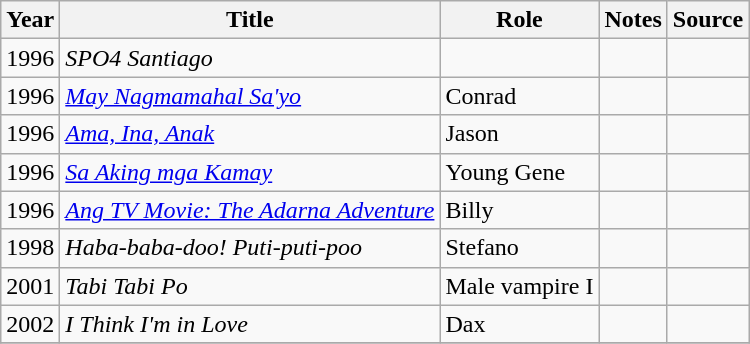<table class="wikitable sortable" >
<tr>
<th>Year</th>
<th>Title</th>
<th>Role</th>
<th class="unsortable">Notes </th>
<th class="unsortable">Source </th>
</tr>
<tr>
<td>1996</td>
<td><em>SPO4 Santiago</em></td>
<td></td>
<td></td>
<td></td>
</tr>
<tr>
<td>1996</td>
<td><em><a href='#'>May Nagmamahal Sa'yo</a></em></td>
<td>Conrad</td>
<td></td>
<td></td>
</tr>
<tr>
<td>1996</td>
<td><em><a href='#'>Ama, Ina, Anak</a></em></td>
<td>Jason</td>
<td></td>
<td></td>
</tr>
<tr>
<td>1996</td>
<td><em><a href='#'>Sa Aking mga Kamay</a></em></td>
<td>Young Gene</td>
<td></td>
<td></td>
</tr>
<tr>
<td>1996</td>
<td><em><a href='#'>Ang TV Movie: The Adarna Adventure</a></em></td>
<td>Billy</td>
<td></td>
<td></td>
</tr>
<tr>
<td>1998</td>
<td><em>Haba-baba-doo! Puti-puti-poo</em></td>
<td>Stefano</td>
<td></td>
<td></td>
</tr>
<tr>
<td>2001</td>
<td><em>Tabi Tabi Po</em></td>
<td>Male vampire I</td>
<td></td>
<td></td>
</tr>
<tr>
<td>2002</td>
<td><em>I Think I'm in Love</em></td>
<td>Dax</td>
<td></td>
<td></td>
</tr>
<tr>
</tr>
</table>
